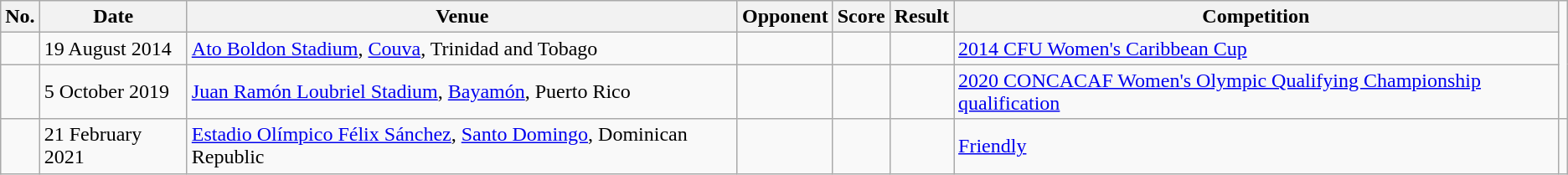<table class="wikitable">
<tr>
<th>No.</th>
<th>Date</th>
<th>Venue</th>
<th>Opponent</th>
<th>Score</th>
<th>Result</th>
<th>Competition</th>
</tr>
<tr>
<td></td>
<td>19 August 2014</td>
<td><a href='#'>Ato Boldon Stadium</a>, <a href='#'>Couva</a>, Trinidad and Tobago</td>
<td></td>
<td></td>
<td></td>
<td><a href='#'>2014 CFU Women's Caribbean Cup</a></td>
</tr>
<tr>
<td></td>
<td>5 October 2019</td>
<td><a href='#'>Juan Ramón Loubriel Stadium</a>, <a href='#'>Bayamón</a>, Puerto Rico</td>
<td></td>
<td></td>
<td></td>
<td><a href='#'>2020 CONCACAF Women's Olympic Qualifying Championship qualification</a></td>
</tr>
<tr>
<td></td>
<td>21 February 2021</td>
<td><a href='#'>Estadio Olímpico Félix Sánchez</a>, <a href='#'>Santo Domingo</a>, Dominican Republic</td>
<td></td>
<td></td>
<td></td>
<td><a href='#'>Friendly</a></td>
<td></td>
</tr>
</table>
